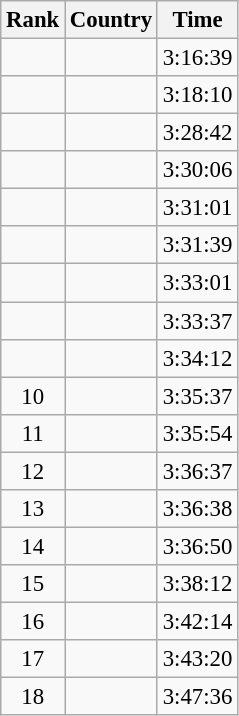<table class="wikitable sortable"  style="text-align:center; font-size:95%;">
<tr>
<th>Rank</th>
<th>Country</th>
<th>Time</th>
</tr>
<tr>
<td></td>
<td align=left></td>
<td>3:16:39</td>
</tr>
<tr>
<td></td>
<td align=left></td>
<td>3:18:10</td>
</tr>
<tr>
<td></td>
<td align=left></td>
<td>3:28:42</td>
</tr>
<tr>
<td></td>
<td align=left></td>
<td>3:30:06</td>
</tr>
<tr>
<td></td>
<td align=left></td>
<td>3:31:01</td>
</tr>
<tr>
<td></td>
<td align=left></td>
<td>3:31:39</td>
</tr>
<tr>
<td></td>
<td align=left></td>
<td>3:33:01</td>
</tr>
<tr>
<td></td>
<td align=left></td>
<td>3:33:37</td>
</tr>
<tr>
<td></td>
<td align=left></td>
<td>3:34:12</td>
</tr>
<tr>
<td>10</td>
<td align=left></td>
<td>3:35:37</td>
</tr>
<tr>
<td>11</td>
<td align=left></td>
<td>3:35:54</td>
</tr>
<tr>
<td>12</td>
<td align=left></td>
<td>3:36:37</td>
</tr>
<tr>
<td>13</td>
<td align=left></td>
<td>3:36:38</td>
</tr>
<tr>
<td>14</td>
<td align=left></td>
<td>3:36:50</td>
</tr>
<tr>
<td>15</td>
<td align=left></td>
<td>3:38:12</td>
</tr>
<tr>
<td>16</td>
<td align=left></td>
<td>3:42:14</td>
</tr>
<tr>
<td>17</td>
<td align=left></td>
<td>3:43:20</td>
</tr>
<tr>
<td>18</td>
<td align=left></td>
<td>3:47:36</td>
</tr>
</table>
